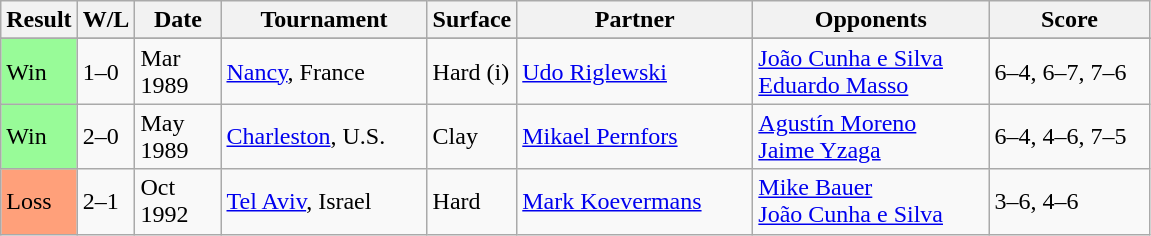<table class="sortable wikitable">
<tr>
<th style="width:40px">Result</th>
<th style="width:30px" class="unsortable">W/L</th>
<th style="width:50px">Date</th>
<th style="width:130px">Tournament</th>
<th style="width:50px">Surface</th>
<th style="width:150px">Partner</th>
<th style="width:150px">Opponents</th>
<th style="width:100px" class="unsortable">Score</th>
</tr>
<tr>
</tr>
<tr>
<td style="background:#98fb98;">Win</td>
<td>1–0</td>
<td>Mar 1989</td>
<td><a href='#'>Nancy</a>, France</td>
<td>Hard (i)</td>
<td> <a href='#'>Udo Riglewski</a></td>
<td> <a href='#'>João Cunha e Silva</a> <br>  <a href='#'>Eduardo Masso</a></td>
<td>6–4, 6–7, 7–6</td>
</tr>
<tr>
<td style="background:#98fb98;">Win</td>
<td>2–0</td>
<td>May 1989</td>
<td><a href='#'>Charleston</a>, U.S.</td>
<td>Clay</td>
<td> <a href='#'>Mikael Pernfors</a></td>
<td> <a href='#'>Agustín Moreno</a> <br>  <a href='#'>Jaime Yzaga</a></td>
<td>6–4, 4–6, 7–5</td>
</tr>
<tr>
<td style="background:#ffa07a;">Loss</td>
<td>2–1</td>
<td>Oct 1992</td>
<td><a href='#'>Tel Aviv</a>, Israel</td>
<td>Hard</td>
<td> <a href='#'>Mark Koevermans</a></td>
<td> <a href='#'>Mike Bauer</a> <br>  <a href='#'>João Cunha e Silva</a></td>
<td>3–6, 4–6</td>
</tr>
</table>
